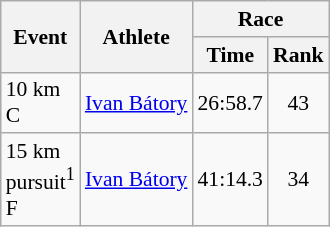<table class="wikitable" border="1" style="font-size:90%">
<tr>
<th rowspan=2>Event</th>
<th rowspan=2>Athlete</th>
<th colspan=2>Race</th>
</tr>
<tr>
<th>Time</th>
<th>Rank</th>
</tr>
<tr>
<td>10 km <br> C</td>
<td><a href='#'>Ivan Bátory</a></td>
<td align=center>26:58.7</td>
<td align=center>43</td>
</tr>
<tr>
<td>15 km <br> pursuit<sup>1</sup> <br> F</td>
<td><a href='#'>Ivan Bátory</a></td>
<td align=center>41:14.3</td>
<td align=center>34</td>
</tr>
</table>
